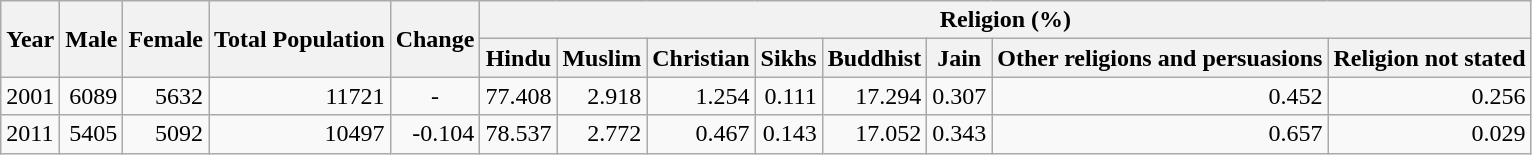<table class="wikitable">
<tr>
<th rowspan="2">Year</th>
<th rowspan="2">Male</th>
<th rowspan="2">Female</th>
<th rowspan="2">Total Population</th>
<th rowspan="2">Change</th>
<th colspan="8">Religion (%)</th>
</tr>
<tr>
<th>Hindu</th>
<th>Muslim</th>
<th>Christian</th>
<th>Sikhs</th>
<th>Buddhist</th>
<th>Jain</th>
<th>Other religions and persuasions</th>
<th>Religion not stated</th>
</tr>
<tr>
<td>2001</td>
<td style="text-align:right;">6089</td>
<td style="text-align:right;">5632</td>
<td style="text-align:right;">11721</td>
<td style="text-align:center;">-</td>
<td style="text-align:right;">77.408</td>
<td style="text-align:right;">2.918</td>
<td style="text-align:right;">1.254</td>
<td style="text-align:right;">0.111</td>
<td style="text-align:right;">17.294</td>
<td style="text-align:right;">0.307</td>
<td style="text-align:right;">0.452</td>
<td style="text-align:right;">0.256</td>
</tr>
<tr>
<td>2011</td>
<td style="text-align:right;">5405</td>
<td style="text-align:right;">5092</td>
<td style="text-align:right;">10497</td>
<td style="text-align:right;">-0.104</td>
<td style="text-align:right;">78.537</td>
<td style="text-align:right;">2.772</td>
<td style="text-align:right;">0.467</td>
<td style="text-align:right;">0.143</td>
<td style="text-align:right;">17.052</td>
<td style="text-align:right;">0.343</td>
<td style="text-align:right;">0.657</td>
<td style="text-align:right;">0.029</td>
</tr>
</table>
